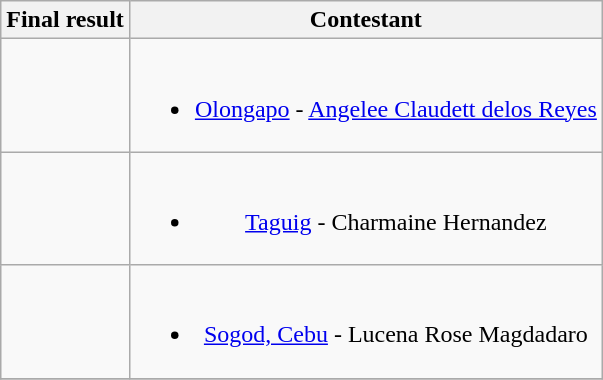<table class="wikitable" style="text-align:center;">
<tr>
<th>Final result</th>
<th>Contestant</th>
</tr>
<tr>
<td></td>
<td><br><ul><li><a href='#'>Olongapo</a> - <a href='#'>Angelee Claudett delos Reyes</a></li></ul></td>
</tr>
<tr>
<td></td>
<td><br><ul><li><a href='#'>Taguig</a> - Charmaine Hernandez</li></ul></td>
</tr>
<tr>
<td></td>
<td><br><ul><li><a href='#'>Sogod, Cebu</a> - Lucena Rose Magdadaro</li></ul></td>
</tr>
<tr>
</tr>
</table>
